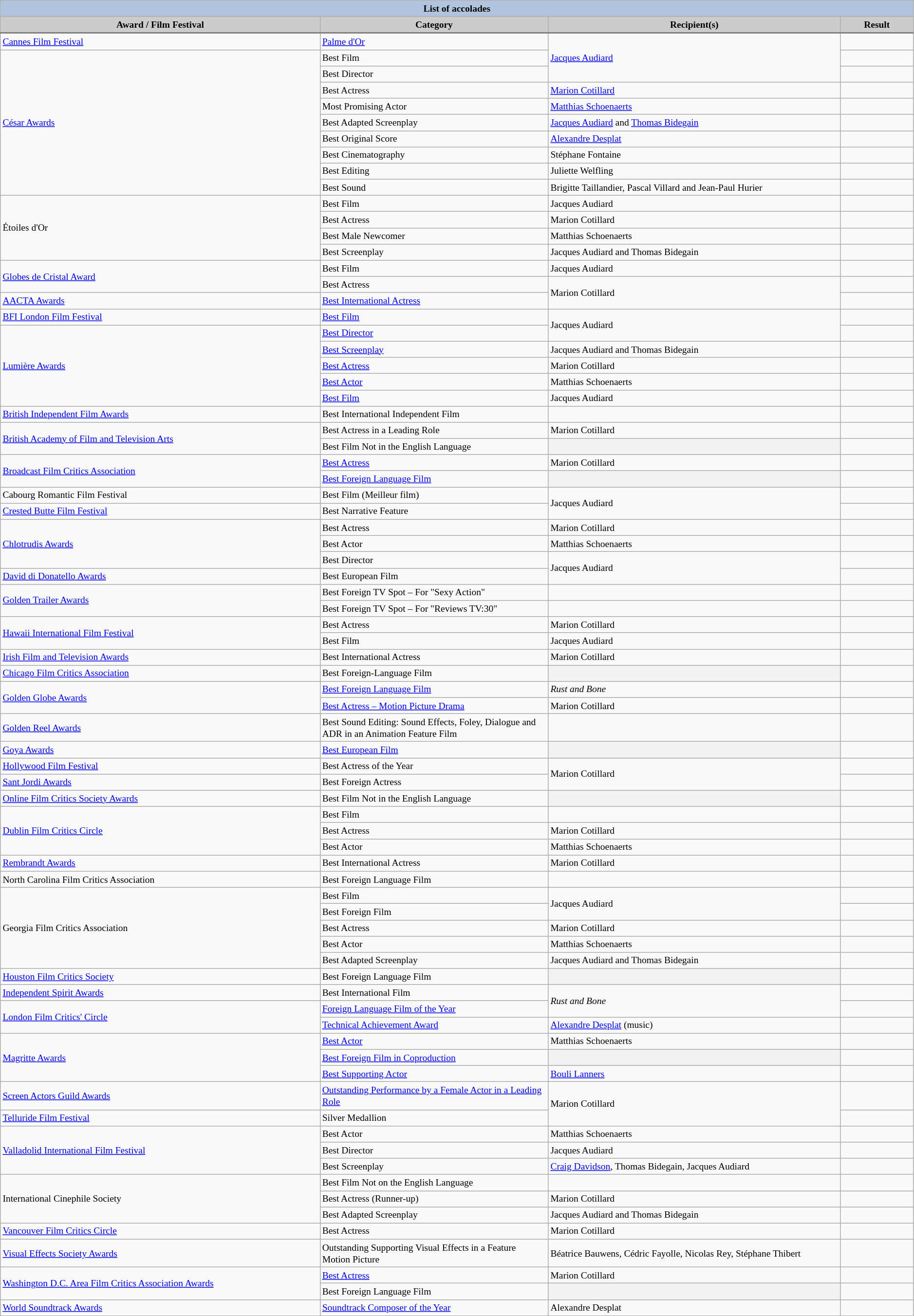<table class="wikitable" style="font-size:small">
<tr style="text-align:center;">
<th colspan=4 style="background:#B0C4DE;">List of accolades</th>
</tr>
<tr style="text-align:center;">
<th style="background:#ccc; width:35%;">Award / Film Festival</th>
<th style="background:#ccc; width:25%;">Category</th>
<th style="background:#ccc; width:32%;">Recipient(s)</th>
<th style="background:#ccc; width:8%;">Result</th>
</tr>
<tr style="border-top:2px solid gray;">
<td><a href='#'>Cannes Film Festival</a></td>
<td><a href='#'>Palme d'Or</a></td>
<td rowspan="3"><a href='#'>Jacques Audiard</a></td>
<td></td>
</tr>
<tr>
<td rowspan="9"><a href='#'>César Awards</a></td>
<td>Best Film</td>
<td></td>
</tr>
<tr>
<td>Best Director</td>
<td></td>
</tr>
<tr>
<td>Best Actress</td>
<td><a href='#'>Marion Cotillard</a></td>
<td></td>
</tr>
<tr>
<td>Most Promising Actor</td>
<td><a href='#'>Matthias Schoenaerts</a></td>
<td></td>
</tr>
<tr>
<td>Best Adapted Screenplay</td>
<td><a href='#'>Jacques Audiard</a> and <a href='#'>Thomas Bidegain</a></td>
<td></td>
</tr>
<tr>
<td>Best Original Score</td>
<td><a href='#'>Alexandre Desplat</a></td>
<td></td>
</tr>
<tr>
<td>Best Cinematography</td>
<td>Stéphane Fontaine</td>
<td></td>
</tr>
<tr>
<td>Best Editing</td>
<td>Juliette Welfling</td>
<td></td>
</tr>
<tr>
<td>Best Sound</td>
<td>Brigitte Taillandier, Pascal Villard and Jean-Paul Hurier</td>
<td></td>
</tr>
<tr>
<td rowspan="4">Étoiles d'Or</td>
<td>Best Film</td>
<td>Jacques Audiard</td>
<td></td>
</tr>
<tr>
<td>Best Actress</td>
<td>Marion Cotillard</td>
<td></td>
</tr>
<tr>
<td>Best Male Newcomer</td>
<td>Matthias Schoenaerts</td>
<td></td>
</tr>
<tr>
<td>Best Screenplay</td>
<td>Jacques Audiard and Thomas Bidegain</td>
<td></td>
</tr>
<tr>
<td rowspan="2"><a href='#'>Globes de Cristal Award</a></td>
<td>Best Film</td>
<td>Jacques Audiard</td>
<td></td>
</tr>
<tr>
<td>Best Actress</td>
<td rowspan="2">Marion Cotillard</td>
<td></td>
</tr>
<tr>
<td><a href='#'>AACTA Awards</a></td>
<td><a href='#'>Best International Actress</a></td>
<td></td>
</tr>
<tr>
<td><a href='#'>BFI London Film Festival</a></td>
<td><a href='#'>Best Film</a></td>
<td rowspan="2">Jacques Audiard</td>
<td></td>
</tr>
<tr>
<td rowspan="5"><a href='#'>Lumière Awards</a></td>
<td><a href='#'>Best Director</a></td>
<td></td>
</tr>
<tr>
<td><a href='#'>Best Screenplay</a></td>
<td>Jacques Audiard and Thomas Bidegain</td>
<td></td>
</tr>
<tr>
<td><a href='#'>Best Actress</a></td>
<td>Marion Cotillard</td>
<td></td>
</tr>
<tr>
<td><a href='#'>Best Actor</a></td>
<td>Matthias Schoenaerts</td>
<td></td>
</tr>
<tr>
<td><a href='#'>Best Film</a></td>
<td>Jacques Audiard</td>
<td></td>
</tr>
<tr>
<td><a href='#'>British Independent Film Awards</a></td>
<td>Best International Independent Film</td>
<td></td>
<td></td>
</tr>
<tr>
<td rowspan="2"><a href='#'>British Academy of Film and Television Arts</a></td>
<td>Best Actress in a Leading Role</td>
<td>Marion Cotillard</td>
<td></td>
</tr>
<tr>
<td>Best Film Not in the English Language</td>
<th></th>
<td></td>
</tr>
<tr>
<td rowspan="2"><a href='#'>Broadcast Film Critics Association</a></td>
<td><a href='#'>Best Actress</a></td>
<td>Marion Cotillard</td>
<td></td>
</tr>
<tr>
<td><a href='#'>Best Foreign Language Film</a></td>
<th></th>
<td></td>
</tr>
<tr>
<td>Cabourg Romantic Film Festival</td>
<td>Best Film (Meilleur film)</td>
<td rowspan="2">Jacques Audiard</td>
<td></td>
</tr>
<tr>
<td><a href='#'>Crested Butte Film Festival</a></td>
<td>Best Narrative Feature</td>
<td></td>
</tr>
<tr>
<td rowspan="3"><a href='#'>Chlotrudis Awards</a></td>
<td>Best Actress</td>
<td>Marion Cotillard</td>
<td></td>
</tr>
<tr>
<td>Best Actor</td>
<td>Matthias Schoenaerts</td>
<td></td>
</tr>
<tr>
<td>Best Director</td>
<td rowspan="2">Jacques Audiard</td>
<td></td>
</tr>
<tr>
<td><a href='#'>David di Donatello Awards</a></td>
<td>Best European Film</td>
<td></td>
</tr>
<tr>
<td rowspan="2"><a href='#'>Golden Trailer Awards</a></td>
<td>Best Foreign TV Spot – For "Sexy Action"</td>
<td></td>
<td></td>
</tr>
<tr>
<td>Best Foreign TV Spot – For "Reviews TV:30"</td>
<td></td>
<td></td>
</tr>
<tr>
<td rowspan="2"><a href='#'>Hawaii International Film Festival</a></td>
<td>Best Actress</td>
<td>Marion Cotillard</td>
<td></td>
</tr>
<tr>
<td>Best Film</td>
<td>Jacques Audiard</td>
<td></td>
</tr>
<tr>
<td><a href='#'>Irish Film and Television Awards</a></td>
<td>Best International Actress</td>
<td>Marion Cotillard</td>
<td></td>
</tr>
<tr>
<td><a href='#'>Chicago Film Critics Association</a></td>
<td>Best Foreign-Language Film</td>
<th></th>
<td></td>
</tr>
<tr>
<td rowspan="2"><a href='#'>Golden Globe Awards</a></td>
<td><a href='#'>Best Foreign Language Film</a></td>
<td><em>Rust and Bone</em></td>
<td></td>
</tr>
<tr>
<td><a href='#'>Best Actress – Motion Picture Drama</a></td>
<td>Marion Cotillard</td>
<td></td>
</tr>
<tr>
<td><a href='#'>Golden Reel Awards</a></td>
<td>Best Sound Editing: Sound Effects, Foley, Dialogue and ADR in an Animation Feature Film</td>
<td></td>
<td></td>
</tr>
<tr>
<td><a href='#'>Goya Awards</a></td>
<td><a href='#'>Best European Film</a></td>
<th></th>
<td></td>
</tr>
<tr>
<td><a href='#'>Hollywood Film Festival</a></td>
<td>Best Actress of the Year</td>
<td rowspan="2">Marion Cotillard</td>
<td></td>
</tr>
<tr>
<td><a href='#'>Sant Jordi Awards</a></td>
<td>Best Foreign Actress</td>
<td></td>
</tr>
<tr>
<td><a href='#'>Online Film Critics Society Awards</a></td>
<td>Best Film Not in the English Language</td>
<th></th>
<td></td>
</tr>
<tr>
<td rowspan="3"><a href='#'>Dublin Film Critics Circle</a></td>
<td>Best Film</td>
<td></td>
<td></td>
</tr>
<tr>
<td>Best Actress</td>
<td>Marion Cotillard</td>
<td></td>
</tr>
<tr>
<td>Best Actor</td>
<td>Matthias Schoenaerts</td>
<td></td>
</tr>
<tr>
<td><a href='#'>Rembrandt Awards</a></td>
<td>Best International Actress</td>
<td>Marion Cotillard</td>
<td></td>
</tr>
<tr>
<td>North Carolina Film Critics Association</td>
<td>Best Foreign Language Film</td>
<td></td>
<td></td>
</tr>
<tr>
<td rowspan="5">Georgia Film Critics Association</td>
<td>Best Film</td>
<td rowspan="2">Jacques Audiard</td>
<td></td>
</tr>
<tr>
<td>Best Foreign Film</td>
<td></td>
</tr>
<tr>
<td>Best Actress</td>
<td>Marion Cotillard</td>
<td></td>
</tr>
<tr>
<td>Best Actor</td>
<td>Matthias Schoenaerts</td>
<td></td>
</tr>
<tr>
<td>Best Adapted Screenplay</td>
<td>Jacques Audiard and Thomas Bidegain</td>
<td></td>
</tr>
<tr>
<td><a href='#'>Houston Film Critics Society</a></td>
<td>Best Foreign Language Film</td>
<th></th>
<td></td>
</tr>
<tr>
<td><a href='#'>Independent Spirit Awards</a></td>
<td>Best International Film</td>
<td rowspan="2"><em>Rust and Bone</em></td>
<td></td>
</tr>
<tr>
<td rowspan="2"><a href='#'>London Film Critics' Circle</a></td>
<td><a href='#'>Foreign Language Film of the Year</a></td>
<td></td>
</tr>
<tr>
<td><a href='#'>Technical Achievement Award</a></td>
<td><a href='#'>Alexandre Desplat</a> (music)</td>
<td></td>
</tr>
<tr>
<td rowspan="3"><a href='#'>Magritte Awards</a></td>
<td><a href='#'>Best Actor</a></td>
<td>Matthias Schoenaerts</td>
<td></td>
</tr>
<tr>
<td><a href='#'>Best Foreign Film in Coproduction</a></td>
<th></th>
<td></td>
</tr>
<tr>
<td><a href='#'>Best Supporting Actor</a></td>
<td><a href='#'>Bouli Lanners</a></td>
<td></td>
</tr>
<tr>
<td><a href='#'>Screen Actors Guild Awards</a></td>
<td><a href='#'>Outstanding Performance by a Female Actor in a Leading Role</a></td>
<td rowspan="2">Marion Cotillard</td>
<td></td>
</tr>
<tr>
<td><a href='#'>Telluride Film Festival</a></td>
<td>Silver Medallion</td>
<td></td>
</tr>
<tr>
<td rowspan="3"><a href='#'>Valladolid International Film Festival</a></td>
<td>Best Actor</td>
<td>Matthias Schoenaerts</td>
<td></td>
</tr>
<tr>
<td>Best Director</td>
<td>Jacques Audiard</td>
<td></td>
</tr>
<tr>
<td>Best Screenplay</td>
<td><a href='#'>Craig Davidson</a>, Thomas Bidegain, Jacques Audiard</td>
<td></td>
</tr>
<tr>
<td rowspan="3">International Cinephile Society</td>
<td>Best Film Not on the English Language</td>
<td></td>
<td></td>
</tr>
<tr>
<td>Best Actress (Runner-up)</td>
<td>Marion Cotillard</td>
<td></td>
</tr>
<tr>
<td>Best Adapted Screenplay</td>
<td>Jacques Audiard and Thomas Bidegain</td>
<td></td>
</tr>
<tr>
<td><a href='#'>Vancouver Film Critics Circle</a></td>
<td>Best Actress</td>
<td>Marion Cotillard</td>
<td></td>
</tr>
<tr>
<td><a href='#'>Visual Effects Society Awards</a></td>
<td>Outstanding Supporting Visual Effects in a Feature Motion Picture</td>
<td>Béatrice Bauwens, Cédric Fayolle, Nicolas Rey, Stéphane Thibert</td>
<td></td>
</tr>
<tr>
<td rowspan="2"><a href='#'>Washington D.C. Area Film Critics Association Awards</a></td>
<td><a href='#'>Best Actress</a></td>
<td>Marion Cotillard</td>
<td></td>
</tr>
<tr>
<td>Best Foreign Language Film</td>
<th></th>
<td></td>
</tr>
<tr>
<td><a href='#'>World Soundtrack Awards</a></td>
<td><a href='#'>Soundtrack Composer of the Year</a></td>
<td>Alexandre Desplat</td>
<td></td>
</tr>
</table>
